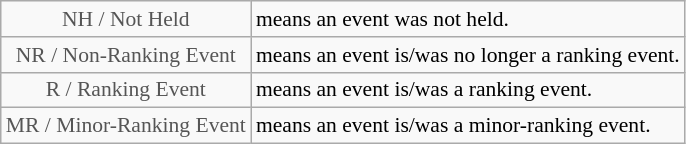<table class="wikitable" style="font-size:90%">
<tr>
<td style="text-align:center; color:#555555;" colspan="4">NH / Not Held</td>
<td>means an event was not held.</td>
</tr>
<tr>
<td style="text-align:center; color:#555555;" colspan="4">NR / Non-Ranking Event</td>
<td>means an event is/was no longer a ranking event.</td>
</tr>
<tr>
<td style="text-align:center; color:#555555;" colspan="4">R / Ranking Event</td>
<td>means an event is/was a ranking event.</td>
</tr>
<tr>
<td style="text-align:center; color:#555555;" colspan="4">MR / Minor-Ranking Event</td>
<td>means an event is/was a minor-ranking event.</td>
</tr>
</table>
